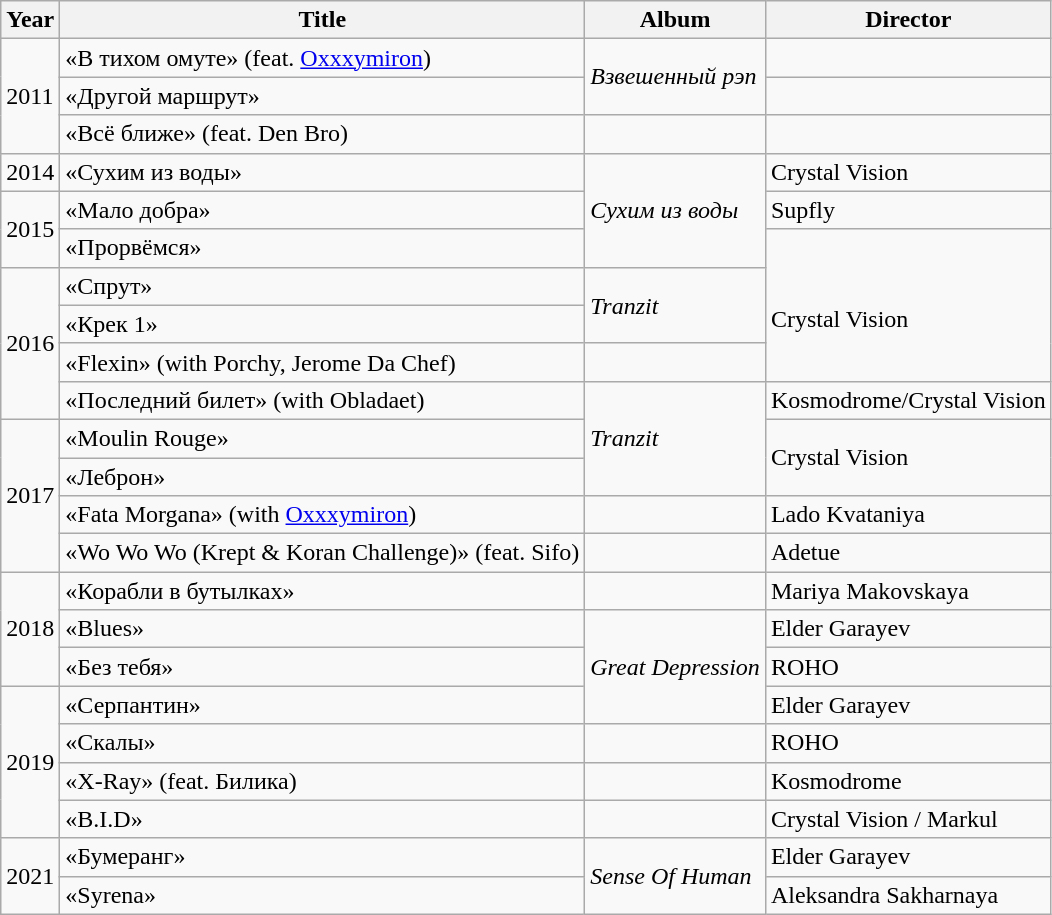<table class="wikitable">
<tr>
<th>Year</th>
<th>Title</th>
<th>Album</th>
<th>Director</th>
</tr>
<tr>
<td rowspan="3">2011</td>
<td>«В тихом омуте» (feat. <a href='#'>Oxxxymiron</a>)</td>
<td rowspan="2"><em>Взвешенный рэп</em></td>
<td></td>
</tr>
<tr>
<td>«Другой маршрут»</td>
<td></td>
</tr>
<tr>
<td>«Всё ближе» (feat. Den Bro)</td>
<td></td>
<td></td>
</tr>
<tr>
<td rowspan="1">2014</td>
<td>«Сухим из воды»</td>
<td rowspan="3"><em>Сухим из воды</em></td>
<td>Crystal Vision</td>
</tr>
<tr>
<td rowspan="2">2015</td>
<td>«Мало добра»</td>
<td>Supfly</td>
</tr>
<tr>
<td>«Прорвёмся»</td>
<td rowspan="4"><br>Crystal Vision</td>
</tr>
<tr>
<td rowspan="4">2016</td>
<td>«Спрут»</td>
<td rowspan="2"><em>Tranzit</em></td>
</tr>
<tr>
<td>«Крек 1»</td>
</tr>
<tr>
<td>«Flexin» (with Porchy, Jerome Da Chef)</td>
<td></td>
</tr>
<tr>
<td>«Последний билет» (with Obladaet)</td>
<td rowspan="3"><em>Tranzit</em></td>
<td>Kosmodrome/Crystal Vision</td>
</tr>
<tr>
<td rowspan="4">2017</td>
<td>«Moulin Rouge»</td>
<td rowspan="2">Crystal Vision</td>
</tr>
<tr>
<td>«Леброн»</td>
</tr>
<tr>
<td>«Fata Morgana» (with <a href='#'>Oxxxymiron</a>)</td>
<td></td>
<td>Lado Kvataniya</td>
</tr>
<tr>
<td>«Wo Wo Wo (Krept & Koran Challenge)» (feat. Sifo)</td>
<td></td>
<td>Adetue</td>
</tr>
<tr>
<td rowspan="3">2018</td>
<td>«Корабли в бутылках»</td>
<td></td>
<td>Mariya Makovskaya</td>
</tr>
<tr>
<td>«Blues»</td>
<td rowspan="3"><em>Great Depression</em></td>
<td>Elder Garayev</td>
</tr>
<tr>
<td>«Без тебя»</td>
<td>ROHO</td>
</tr>
<tr>
<td rowspan="4">2019</td>
<td>«Серпантин»</td>
<td>Elder Garayev</td>
</tr>
<tr>
<td>«Скалы»</td>
<td></td>
<td>ROHO</td>
</tr>
<tr>
<td>«X-Ray» (feat. Билика)</td>
<td></td>
<td>Kosmodrome</td>
</tr>
<tr>
<td>«B.I.D»</td>
<td></td>
<td>Crystal Vision / Markul</td>
</tr>
<tr>
<td rowspan="2">2021</td>
<td>«Бумеранг»</td>
<td rowspan="2"><em>Sense Of Human</em></td>
<td>Elder Garayev</td>
</tr>
<tr>
<td>«Syrena»</td>
<td>Aleksandra Sakharnaya</td>
</tr>
</table>
